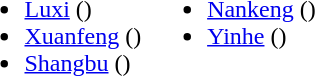<table>
<tr>
<td valign="top"><br><ul><li><a href='#'>Luxi</a> ()</li><li><a href='#'>Xuanfeng</a> ()</li><li><a href='#'>Shangbu</a> ()</li></ul></td>
<td valign="top"><br><ul><li><a href='#'>Nankeng</a> ()</li><li><a href='#'>Yinhe</a> ()</li></ul></td>
</tr>
</table>
